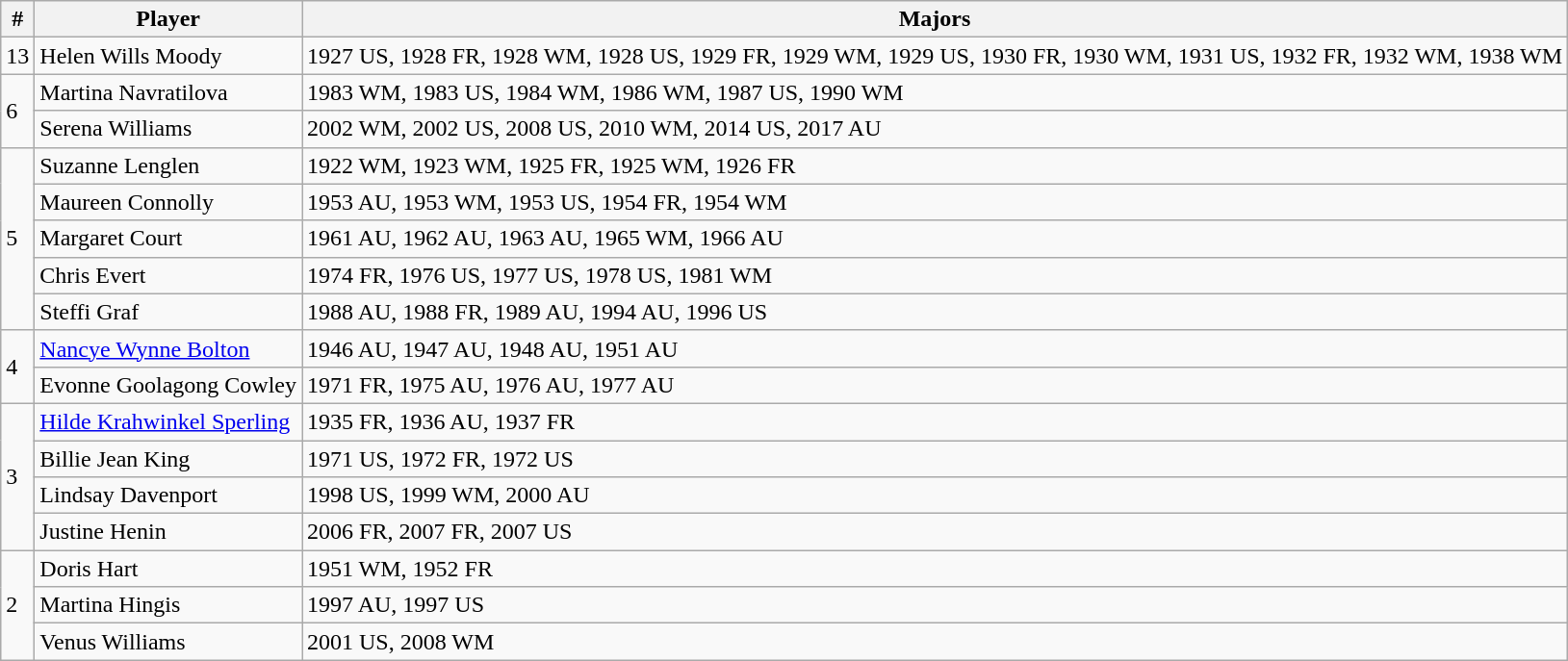<table class="wikitable">
<tr>
<th>#</th>
<th>Player</th>
<th>Majors</th>
</tr>
<tr>
<td>13</td>
<td> Helen Wills Moody</td>
<td>1927 US, 1928 FR, 1928 WM, 1928 US, 1929 FR, 1929 WM, 1929 US, 1930 FR, 1930 WM, 1931 US, 1932 FR, 1932 WM, 1938 WM</td>
</tr>
<tr>
<td rowspan="2">6</td>
<td> Martina Navratilova</td>
<td>1983 WM, 1983 US, 1984 WM, 1986 WM, 1987 US, 1990 WM</td>
</tr>
<tr>
<td> Serena Williams</td>
<td>2002 WM, 2002 US, 2008 US, 2010 WM, 2014 US, 2017 AU</td>
</tr>
<tr>
<td rowspan="5">5</td>
<td> Suzanne Lenglen</td>
<td>1922 WM, 1923 WM, 1925 FR, 1925 WM, 1926 FR</td>
</tr>
<tr>
<td> Maureen Connolly</td>
<td>1953 AU, 1953 WM, 1953 US, 1954 FR, 1954 WM</td>
</tr>
<tr>
<td> Margaret Court</td>
<td>1961 AU, 1962 AU, 1963 AU, 1965 WM, 1966 AU</td>
</tr>
<tr>
<td> Chris Evert</td>
<td>1974 FR, 1976 US, 1977 US, 1978 US, 1981 WM</td>
</tr>
<tr>
<td> Steffi Graf</td>
<td>1988 AU, 1988 FR, 1989 AU, 1994 AU, 1996 US</td>
</tr>
<tr>
<td rowspan="2">4</td>
<td> <a href='#'>Nancye Wynne Bolton</a></td>
<td>1946 AU, 1947 AU, 1948 AU, 1951 AU</td>
</tr>
<tr>
<td> Evonne Goolagong Cowley</td>
<td>1971 FR, 1975 AU, 1976 AU, 1977 AU</td>
</tr>
<tr>
<td rowspan="4">3</td>
<td> <a href='#'>Hilde Krahwinkel Sperling</a></td>
<td>1935 FR, 1936 AU, 1937 FR</td>
</tr>
<tr>
<td> Billie Jean King</td>
<td>1971 US, 1972 FR, 1972 US</td>
</tr>
<tr>
<td> Lindsay Davenport</td>
<td>1998 US, 1999 WM, 2000 AU</td>
</tr>
<tr>
<td> Justine Henin</td>
<td>2006 FR, 2007 FR, 2007 US</td>
</tr>
<tr>
<td rowspan="3">2</td>
<td> Doris Hart</td>
<td>1951 WM, 1952 FR</td>
</tr>
<tr>
<td> Martina Hingis</td>
<td>1997 AU, 1997 US</td>
</tr>
<tr>
<td> Venus Williams</td>
<td>2001 US, 2008 WM</td>
</tr>
</table>
